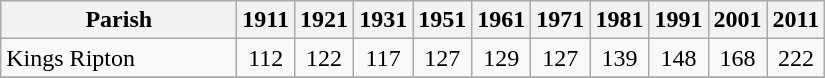<table class="wikitable" style="text-align:center;">
<tr>
<th width="150">Parish<br></th>
<th width="30">1911<br></th>
<th width="30">1921<br></th>
<th width="30">1931<br></th>
<th width="30">1951<br></th>
<th width="30">1961<br></th>
<th width="30">1971<br></th>
<th width="30">1981<br></th>
<th width="30">1991<br></th>
<th width="30">2001<br></th>
<th width="30">2011 <br></th>
</tr>
<tr>
<td align=left>Kings Ripton</td>
<td align="center">112</td>
<td align="center">122</td>
<td align="center">117</td>
<td align="center">127</td>
<td align="center">129</td>
<td align="center">127</td>
<td align="center">139</td>
<td align="center">148</td>
<td align="center">168</td>
<td align="center">222</td>
</tr>
<tr>
</tr>
</table>
